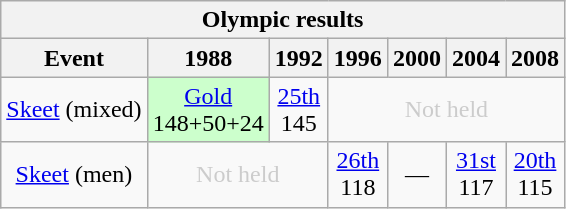<table class="wikitable" style="text-align: center">
<tr>
<th colspan=7>Olympic results</th>
</tr>
<tr>
<th>Event</th>
<th>1988</th>
<th>1992</th>
<th>1996</th>
<th>2000</th>
<th>2004</th>
<th>2008</th>
</tr>
<tr>
<td><a href='#'>Skeet</a> (mixed)</td>
<td style="background: #ccffcc"> <a href='#'>Gold</a><br>148+50+24</td>
<td><a href='#'>25th</a><br>145</td>
<td colspan=4 style="color: #cccccc">Not held</td>
</tr>
<tr>
<td><a href='#'>Skeet</a> (men)</td>
<td colspan=2 style="color: #cccccc">Not held</td>
<td><a href='#'>26th</a><br>118</td>
<td>—</td>
<td><a href='#'>31st</a><br>117</td>
<td><a href='#'>20th</a><br>115</td>
</tr>
</table>
